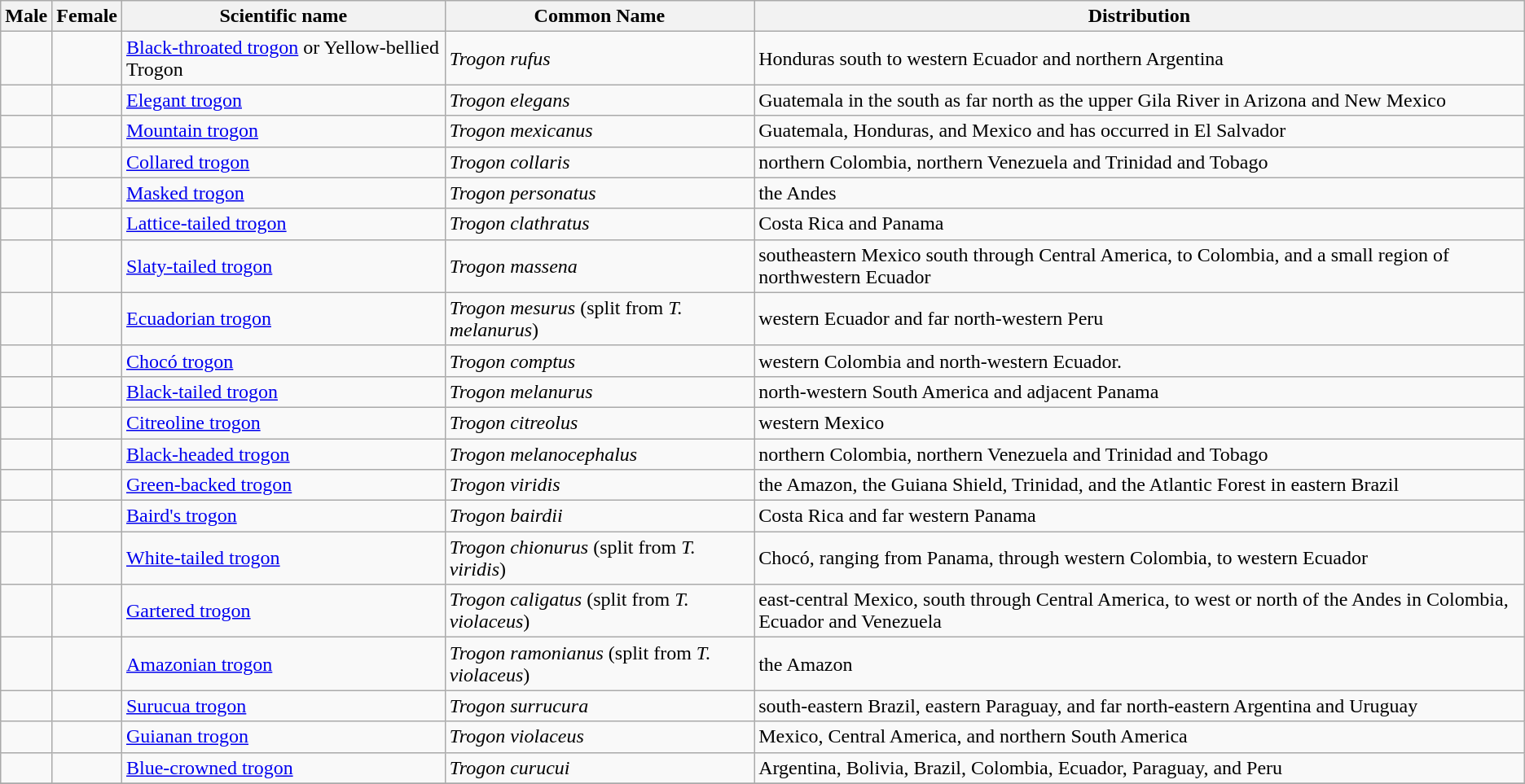<table class="wikitable">
<tr>
<th>Male</th>
<th>Female</th>
<th>Scientific name</th>
<th>Common Name</th>
<th>Distribution</th>
</tr>
<tr>
<td></td>
<td></td>
<td><a href='#'>Black-throated trogon</a> or Yellow-bellied Trogon</td>
<td><em>Trogon rufus</em></td>
<td>Honduras south to western Ecuador and northern Argentina</td>
</tr>
<tr>
<td></td>
<td></td>
<td><a href='#'>Elegant trogon</a></td>
<td><em>Trogon elegans</em></td>
<td>Guatemala in the south as far north as the upper Gila River in Arizona and New Mexico</td>
</tr>
<tr>
<td></td>
<td></td>
<td><a href='#'>Mountain trogon</a></td>
<td><em>Trogon mexicanus</em></td>
<td>Guatemala, Honduras, and Mexico and has occurred in El Salvador</td>
</tr>
<tr>
<td></td>
<td></td>
<td><a href='#'>Collared trogon</a></td>
<td><em>Trogon collaris</em></td>
<td>northern Colombia, northern Venezuela and Trinidad and Tobago</td>
</tr>
<tr>
<td></td>
<td></td>
<td><a href='#'>Masked trogon</a></td>
<td><em>Trogon personatus</em></td>
<td>the Andes</td>
</tr>
<tr>
<td></td>
<td></td>
<td><a href='#'>Lattice-tailed trogon</a></td>
<td><em>Trogon clathratus</em></td>
<td>Costa Rica and Panama</td>
</tr>
<tr>
<td></td>
<td></td>
<td><a href='#'>Slaty-tailed trogon</a></td>
<td><em>Trogon massena</em></td>
<td>southeastern Mexico south through Central America, to Colombia, and a small region of northwestern Ecuador</td>
</tr>
<tr>
<td></td>
<td></td>
<td><a href='#'>Ecuadorian trogon</a></td>
<td><em>Trogon mesurus</em> (split from <em>T. melanurus</em>)</td>
<td>western Ecuador and far north-western Peru</td>
</tr>
<tr>
<td></td>
<td></td>
<td><a href='#'>Chocó trogon</a></td>
<td><em>Trogon comptus</em></td>
<td>western Colombia and north-western Ecuador.</td>
</tr>
<tr>
<td></td>
<td></td>
<td><a href='#'>Black-tailed trogon</a></td>
<td><em>Trogon melanurus</em></td>
<td>north-western South America and adjacent Panama</td>
</tr>
<tr>
<td></td>
<td></td>
<td><a href='#'>Citreoline trogon</a></td>
<td><em>Trogon citreolus</em></td>
<td>western Mexico</td>
</tr>
<tr>
<td></td>
<td></td>
<td><a href='#'>Black-headed trogon</a></td>
<td><em>Trogon melanocephalus</em></td>
<td>northern Colombia, northern Venezuela and Trinidad and Tobago</td>
</tr>
<tr>
<td></td>
<td></td>
<td><a href='#'>Green-backed trogon</a></td>
<td><em>Trogon viridis</em></td>
<td>the Amazon, the Guiana Shield, Trinidad, and the Atlantic Forest in eastern Brazil</td>
</tr>
<tr>
<td></td>
<td></td>
<td><a href='#'>Baird's trogon</a></td>
<td><em>Trogon bairdii</em></td>
<td>Costa Rica and far western Panama</td>
</tr>
<tr>
<td></td>
<td></td>
<td><a href='#'>White-tailed trogon</a></td>
<td><em>Trogon chionurus</em> (split from <em>T. viridis</em>)</td>
<td>Chocó, ranging from Panama, through western Colombia, to western Ecuador</td>
</tr>
<tr>
<td></td>
<td></td>
<td><a href='#'>Gartered trogon</a></td>
<td><em>Trogon caligatus</em> (split from <em>T. violaceus</em>)</td>
<td>east-central Mexico, south through Central America, to west or north of the Andes in Colombia, Ecuador and Venezuela</td>
</tr>
<tr>
<td></td>
<td></td>
<td><a href='#'>Amazonian trogon</a></td>
<td><em>Trogon ramonianus</em> (split from <em>T. violaceus</em>)</td>
<td>the Amazon</td>
</tr>
<tr>
<td></td>
<td></td>
<td><a href='#'>Surucua trogon</a></td>
<td><em>Trogon surrucura</em></td>
<td>south-eastern Brazil, eastern Paraguay, and far north-eastern Argentina and Uruguay</td>
</tr>
<tr>
<td></td>
<td></td>
<td><a href='#'>Guianan trogon</a></td>
<td><em>Trogon violaceus</em></td>
<td>Mexico, Central America, and northern South America</td>
</tr>
<tr>
<td></td>
<td></td>
<td><a href='#'>Blue-crowned trogon</a></td>
<td><em>Trogon curucui</em></td>
<td>Argentina, Bolivia, Brazil, Colombia, Ecuador, Paraguay, and Peru</td>
</tr>
<tr>
</tr>
</table>
